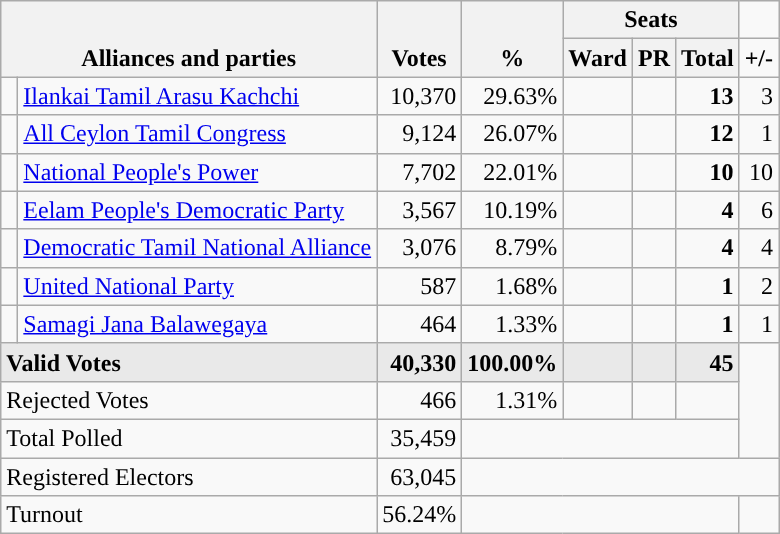<table class="wikitable" border="1" style="text-align:right;">
<tr>
<th colspan="2" rowspan="2" align="left" valign="bottom">Alliances and parties</th>
<th rowspan="2" align="center" valign="bottom">Votes</th>
<th rowspan="2" align="center" valign="bottom">%</th>
<th colspan="3" align="center" valign="bottom">Seats</th>
</tr>
<tr>
<th>Ward</th>
<th>PR</th>
<th>Total</th>
<td><strong>+/-</strong></td>
</tr>
<tr>
<td style="background-color:"> </td>
<td style="text-align:left;"><a href='#'>Ilankai Tamil Arasu Kachchi</a></td>
<td>10,370</td>
<td>29.63%</td>
<td></td>
<td></td>
<td><strong>13</strong></td>
<td> 3</td>
</tr>
<tr>
<td style="background-color:"> </td>
<td style="text-align:left;"><a href='#'>All Ceylon Tamil Congress</a></td>
<td>9,124</td>
<td>26.07%</td>
<td></td>
<td></td>
<td><strong>12</strong></td>
<td> 1</td>
</tr>
<tr>
<td style="background-color:"> </td>
<td style="text-align:left;"><a href='#'>National People's Power</a></td>
<td>7,702</td>
<td>22.01%</td>
<td></td>
<td></td>
<td><strong>10</strong></td>
<td> 10</td>
</tr>
<tr>
<td style="background-color:"> </td>
<td style="text-align:left;"><a href='#'>Eelam People's Democratic Party</a></td>
<td>3,567</td>
<td>10.19%</td>
<td></td>
<td></td>
<td><strong>4</strong></td>
<td> 6</td>
</tr>
<tr>
<td style="background-color:"> </td>
<td style="text-align:left;"><a href='#'>Democratic Tamil National Alliance</a></td>
<td>3,076</td>
<td>8.79%</td>
<td></td>
<td></td>
<td><strong>4</strong></td>
<td> 4</td>
</tr>
<tr>
<td style="background-color:"> </td>
<td style="text-align:left;"><a href='#'>United National Party</a></td>
<td>587</td>
<td>1.68%</td>
<td></td>
<td></td>
<td><strong>1</strong></td>
<td> 2</td>
</tr>
<tr>
<td style="background-color:"> </td>
<td style="text-align:left;"><a href='#'>Samagi Jana Balawegaya</a></td>
<td>464</td>
<td>1.33%</td>
<td></td>
<td></td>
<td><strong>1</strong></td>
<td> 1</td>
</tr>
<tr style="background-color:#E9E9E9; font-weight:bold">
<td colspan="2" style="text-align:left;">Valid Votes</td>
<td>40,330</td>
<td>100.00%</td>
<td></td>
<td></td>
<td>45</td>
</tr>
<tr>
<td colspan="2" style="text-align:left;">Rejected Votes</td>
<td>466</td>
<td>1.31%</td>
<td></td>
<td></td>
<td></td>
</tr>
<tr>
<td colspan="2" style="text-align:left;">Total Polled</td>
<td>35,459</td>
<td colspan="4"></td>
</tr>
<tr>
<td colspan="2" style="text-align:left;">Registered Electors</td>
<td>63,045</td>
<td colspan="42"></td>
</tr>
<tr>
<td colspan="2" style="text-align:left;">Turnout</td>
<td>56.24%</td>
<td colspan="4"></td>
</tr>
</table>
